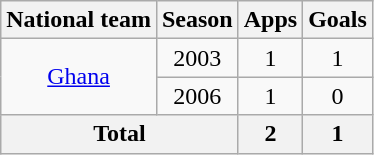<table class="wikitable" style="text-align: center;">
<tr>
<th>National team</th>
<th>Season</th>
<th>Apps</th>
<th>Goals</th>
</tr>
<tr>
<td rowspan="2"><a href='#'>Ghana</a></td>
<td>2003</td>
<td>1</td>
<td>1</td>
</tr>
<tr>
<td>2006</td>
<td>1</td>
<td>0</td>
</tr>
<tr>
<th colspan="2">Total</th>
<th>2</th>
<th>1</th>
</tr>
</table>
